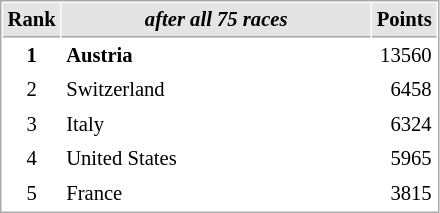<table cellspacing="1" cellpadding="3" style="border:1px solid #AAAAAA;font-size:86%">
<tr bgcolor="#E4E4E4">
<th style="border-bottom:1px solid #AAAAAA" width=10>Rank</th>
<th style="border-bottom:1px solid #AAAAAA" width=200><strong><em>after all 75 races</em></strong></th>
<th style="border-bottom:1px solid #AAAAAA" width=20>Points</th>
</tr>
<tr>
<td align="center"><strong>1</strong></td>
<td> <strong>Austria </strong></td>
<td align="right">13560</td>
</tr>
<tr>
<td align="center">2</td>
<td> Switzerland</td>
<td align="right">6458</td>
</tr>
<tr>
<td align="center">3</td>
<td> Italy</td>
<td align="right">6324</td>
</tr>
<tr>
<td align="center">4</td>
<td> United States</td>
<td align="right">5965</td>
</tr>
<tr>
<td align="center">5</td>
<td> France</td>
<td align="right">3815</td>
</tr>
</table>
